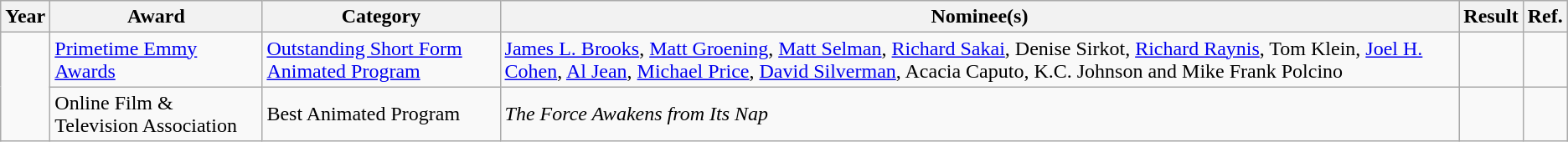<table class="wikitable">
<tr>
<th>Year</th>
<th>Award</th>
<th>Category</th>
<th>Nominee(s)</th>
<th>Result</th>
<th>Ref.</th>
</tr>
<tr>
<td rowspan="2"></td>
<td><a href='#'>Primetime Emmy Awards</a></td>
<td><a href='#'>Outstanding Short Form Animated Program</a></td>
<td><a href='#'>James L. Brooks</a>, <a href='#'>Matt Groening</a>, <a href='#'>Matt Selman</a>, <a href='#'>Richard Sakai</a>, Denise Sirkot, <a href='#'>Richard Raynis</a>, Tom Klein, <a href='#'>Joel H. Cohen</a>, <a href='#'>Al Jean</a>, <a href='#'>Michael Price</a>, <a href='#'>David Silverman</a>, Acacia Caputo, K.C. Johnson and Mike Frank Polcino</td>
<td></td>
<td align="center"></td>
</tr>
<tr>
<td>Online Film & Television Association</td>
<td>Best Animated Program</td>
<td><em>The Force Awakens from Its Nap</em></td>
<td></td>
<td style="text-align:center;"></td>
</tr>
</table>
